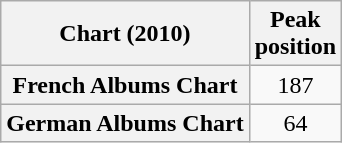<table class="wikitable sortable plainrowheaders" style="text-align:center">
<tr>
<th scope="col">Chart (2010)</th>
<th scope="col">Peak<br>position</th>
</tr>
<tr>
<th scope="row">French Albums Chart</th>
<td>187</td>
</tr>
<tr>
<th scope="row">German Albums Chart</th>
<td>64</td>
</tr>
</table>
